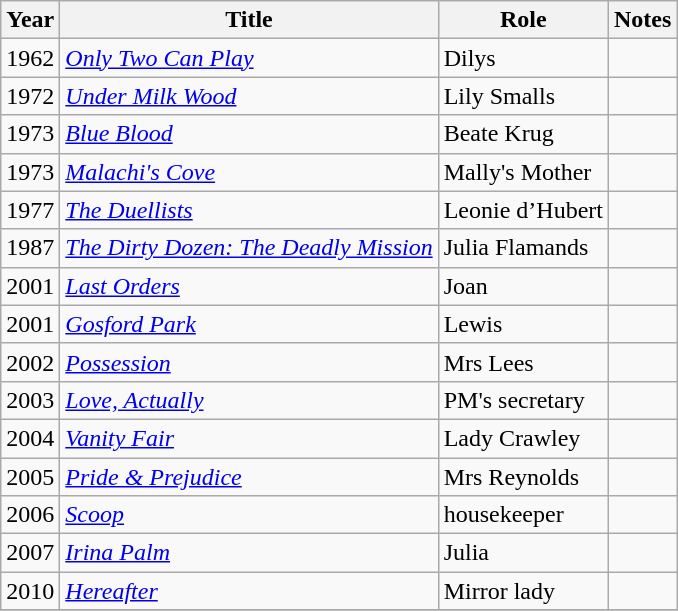<table class="wikitable sortable">
<tr>
<th>Year</th>
<th>Title</th>
<th>Role</th>
<th class="unsortable">Notes</th>
</tr>
<tr>
<td>1962</td>
<td><em><a href='#'>Only Two Can Play</a></em></td>
<td>Dilys</td>
<td></td>
</tr>
<tr>
<td>1972</td>
<td><em><a href='#'>Under Milk Wood</a></em></td>
<td>Lily Smalls</td>
<td></td>
</tr>
<tr>
<td>1973</td>
<td><em><a href='#'>Blue Blood</a></em></td>
<td>Beate Krug</td>
<td></td>
</tr>
<tr>
<td>1973</td>
<td><em><a href='#'>Malachi's Cove</a></em></td>
<td>Mally's Mother</td>
<td></td>
</tr>
<tr>
<td>1977</td>
<td><em><a href='#'>The Duellists</a></em></td>
<td>Leonie d’Hubert</td>
<td></td>
</tr>
<tr>
<td>1987</td>
<td><em><a href='#'>The Dirty Dozen: The Deadly Mission</a></em></td>
<td>Julia Flamands</td>
<td></td>
</tr>
<tr>
<td>2001</td>
<td><em><a href='#'>Last Orders</a></em></td>
<td>Joan</td>
<td></td>
</tr>
<tr>
<td>2001</td>
<td><em><a href='#'>Gosford Park</a></em></td>
<td>Lewis</td>
<td></td>
</tr>
<tr>
<td>2002</td>
<td><em><a href='#'>Possession</a></em></td>
<td>Mrs Lees</td>
<td></td>
</tr>
<tr>
<td>2003</td>
<td><em><a href='#'>Love, Actually</a></em></td>
<td>PM's secretary</td>
<td></td>
</tr>
<tr>
<td>2004</td>
<td><em><a href='#'>Vanity Fair</a></em></td>
<td>Lady Crawley</td>
<td></td>
</tr>
<tr>
<td>2005</td>
<td><em><a href='#'>Pride & Prejudice</a></em></td>
<td>Mrs Reynolds</td>
<td></td>
</tr>
<tr>
<td>2006</td>
<td><em><a href='#'>Scoop</a></em></td>
<td>housekeeper</td>
<td></td>
</tr>
<tr>
<td>2007</td>
<td><em><a href='#'>Irina Palm</a></em></td>
<td>Julia</td>
<td></td>
</tr>
<tr>
<td>2010</td>
<td><em><a href='#'>Hereafter</a></em></td>
<td>Mirror lady</td>
<td></td>
</tr>
<tr>
</tr>
</table>
